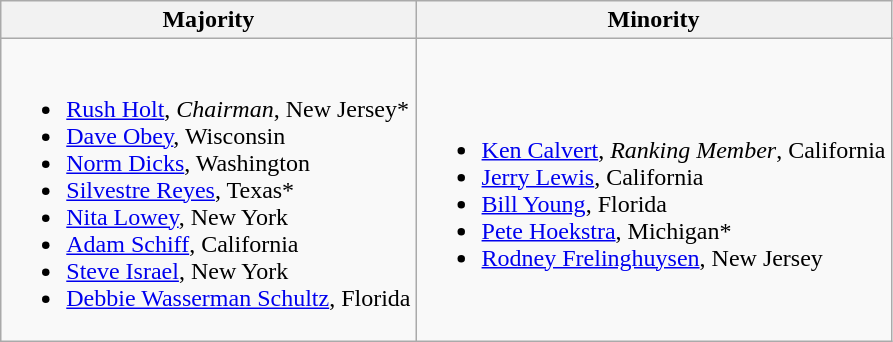<table class=wikitable>
<tr>
<th>Majority</th>
<th>Minority</th>
</tr>
<tr>
<td><br><ul><li><a href='#'>Rush Holt</a>, <em>Chairman</em>, New Jersey*</li><li><a href='#'>Dave Obey</a>, Wisconsin</li><li><a href='#'>Norm Dicks</a>, Washington</li><li><a href='#'>Silvestre Reyes</a>, Texas*</li><li><a href='#'>Nita Lowey</a>, New York</li><li><a href='#'>Adam Schiff</a>, California</li><li><a href='#'>Steve Israel</a>, New York</li><li><a href='#'>Debbie Wasserman Schultz</a>, Florida</li></ul></td>
<td><br><ul><li><a href='#'>Ken Calvert</a>, <em>Ranking Member</em>, California</li><li><a href='#'>Jerry Lewis</a>, California</li><li><a href='#'>Bill Young</a>, Florida</li><li><a href='#'>Pete Hoekstra</a>, Michigan*</li><li><a href='#'>Rodney Frelinghuysen</a>, New Jersey</li></ul></td>
</tr>
</table>
